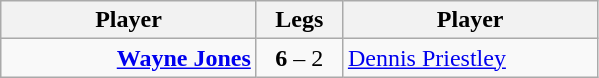<table class=wikitable style="text-align:center">
<tr>
<th width=163>Player</th>
<th width=50>Legs</th>
<th width=163>Player</th>
</tr>
<tr align=left>
<td align=right><strong><a href='#'>Wayne Jones</a></strong> </td>
<td align=center><strong>6</strong> – 2</td>
<td> <a href='#'>Dennis Priestley</a></td>
</tr>
</table>
